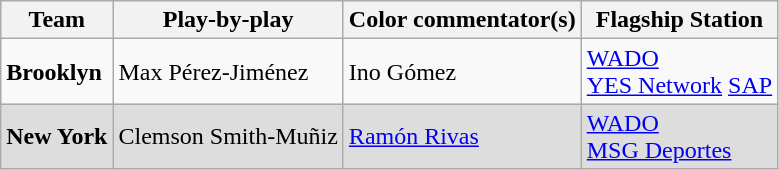<table class="wikitable">
<tr>
<th>Team</th>
<th>Play-by-play</th>
<th>Color commentator(s)</th>
<th>Flagship Station</th>
</tr>
<tr>
<td><strong>Brooklyn</strong></td>
<td>Max Pérez-Jiménez</td>
<td>Ino Gómez</td>
<td><a href='#'>WADO</a><br><a href='#'>YES Network</a> <a href='#'>SAP</a></td>
</tr>
<tr style="background:#ddd;">
<td><strong>New York</strong></td>
<td>Clemson Smith-Muñiz</td>
<td><a href='#'>Ramón Rivas</a></td>
<td><a href='#'>WADO</a><br><a href='#'>MSG Deportes</a></td>
</tr>
</table>
